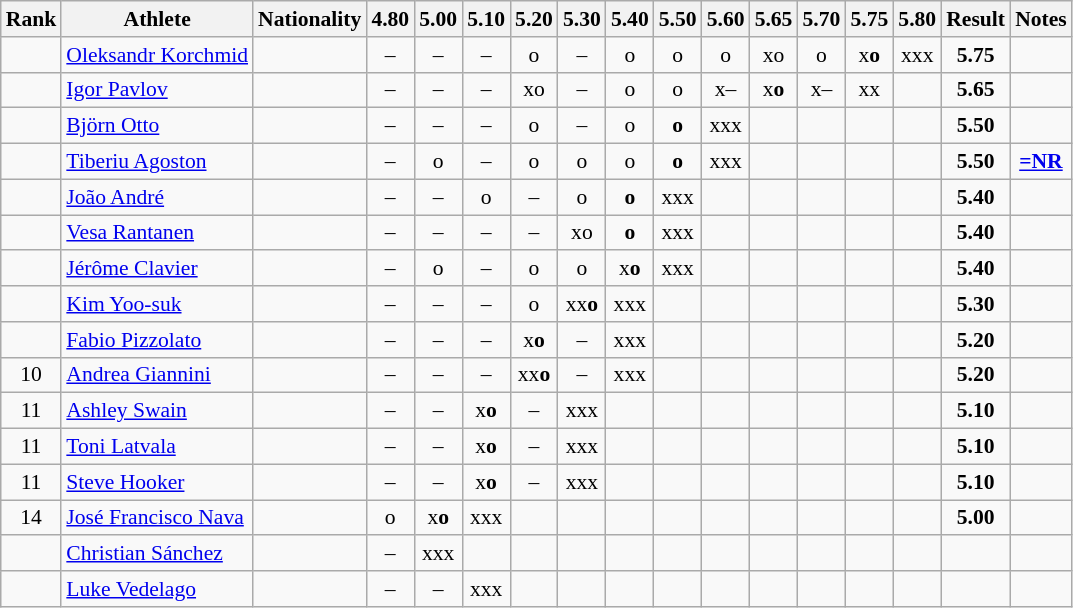<table class="wikitable sortable" style="text-align:center;font-size:90%">
<tr>
<th>Rank</th>
<th>Athlete</th>
<th>Nationality</th>
<th>4.80</th>
<th>5.00</th>
<th>5.10</th>
<th>5.20</th>
<th>5.30</th>
<th>5.40</th>
<th>5.50</th>
<th>5.60</th>
<th>5.65</th>
<th>5.70</th>
<th>5.75</th>
<th>5.80</th>
<th>Result</th>
<th>Notes</th>
</tr>
<tr>
<td></td>
<td align=left><a href='#'>Oleksandr Korchmid</a></td>
<td align=left></td>
<td>–</td>
<td>–</td>
<td>–</td>
<td>o</td>
<td>–</td>
<td>o</td>
<td>o</td>
<td>o</td>
<td>xo</td>
<td>o</td>
<td>x<strong>o</strong></td>
<td>xxx</td>
<td><strong>5.75</strong></td>
<td></td>
</tr>
<tr>
<td></td>
<td align=left><a href='#'>Igor Pavlov</a></td>
<td align=left></td>
<td>–</td>
<td>–</td>
<td>–</td>
<td>xo</td>
<td>–</td>
<td>o</td>
<td>o</td>
<td>x–</td>
<td>x<strong>o</strong></td>
<td>x–</td>
<td>xx</td>
<td></td>
<td><strong>5.65</strong></td>
<td></td>
</tr>
<tr>
<td></td>
<td align=left><a href='#'>Björn Otto</a></td>
<td align=left></td>
<td>–</td>
<td>–</td>
<td>–</td>
<td>o</td>
<td>–</td>
<td>o</td>
<td><strong>o</strong></td>
<td>xxx</td>
<td></td>
<td></td>
<td></td>
<td></td>
<td><strong>5.50</strong></td>
<td></td>
</tr>
<tr>
<td></td>
<td align=left><a href='#'>Tiberiu Agoston</a></td>
<td align=left></td>
<td>–</td>
<td>o</td>
<td>–</td>
<td>o</td>
<td>o</td>
<td>o</td>
<td><strong>o</strong></td>
<td>xxx</td>
<td></td>
<td></td>
<td></td>
<td></td>
<td><strong>5.50</strong></td>
<td><strong><a href='#'>=NR</a></strong></td>
</tr>
<tr>
<td></td>
<td align=left><a href='#'>João André</a></td>
<td align=left></td>
<td>–</td>
<td>–</td>
<td>o</td>
<td>–</td>
<td>o</td>
<td><strong>o</strong></td>
<td>xxx</td>
<td></td>
<td></td>
<td></td>
<td></td>
<td></td>
<td><strong>5.40</strong></td>
<td></td>
</tr>
<tr>
<td></td>
<td align=left><a href='#'>Vesa Rantanen</a></td>
<td align=left></td>
<td>–</td>
<td>–</td>
<td>–</td>
<td>–</td>
<td>xo</td>
<td><strong>o</strong></td>
<td>xxx</td>
<td></td>
<td></td>
<td></td>
<td></td>
<td></td>
<td><strong>5.40</strong></td>
<td></td>
</tr>
<tr>
<td></td>
<td align=left><a href='#'>Jérôme Clavier</a></td>
<td align=left></td>
<td>–</td>
<td>o</td>
<td>–</td>
<td>o</td>
<td>o</td>
<td>x<strong>o</strong></td>
<td>xxx</td>
<td></td>
<td></td>
<td></td>
<td></td>
<td></td>
<td><strong>5.40</strong></td>
<td></td>
</tr>
<tr>
<td></td>
<td align=left><a href='#'>Kim Yoo-suk</a></td>
<td align=left></td>
<td>–</td>
<td>–</td>
<td>–</td>
<td>o</td>
<td>xx<strong>o</strong></td>
<td>xxx</td>
<td></td>
<td></td>
<td></td>
<td></td>
<td></td>
<td></td>
<td><strong>5.30</strong></td>
<td></td>
</tr>
<tr>
<td></td>
<td align=left><a href='#'>Fabio Pizzolato</a></td>
<td align=left></td>
<td>–</td>
<td>–</td>
<td>–</td>
<td>x<strong>o</strong></td>
<td>–</td>
<td>xxx</td>
<td></td>
<td></td>
<td></td>
<td></td>
<td></td>
<td></td>
<td><strong>5.20</strong></td>
<td></td>
</tr>
<tr>
<td>10</td>
<td align=left><a href='#'>Andrea Giannini</a></td>
<td align=left></td>
<td>–</td>
<td>–</td>
<td>–</td>
<td>xx<strong>o</strong></td>
<td>–</td>
<td>xxx</td>
<td></td>
<td></td>
<td></td>
<td></td>
<td></td>
<td></td>
<td><strong>5.20</strong></td>
<td></td>
</tr>
<tr>
<td>11</td>
<td align=left><a href='#'>Ashley Swain</a></td>
<td align=left></td>
<td>–</td>
<td>–</td>
<td>x<strong>o</strong></td>
<td>–</td>
<td>xxx</td>
<td></td>
<td></td>
<td></td>
<td></td>
<td></td>
<td></td>
<td></td>
<td><strong>5.10</strong></td>
<td></td>
</tr>
<tr>
<td>11</td>
<td align=left><a href='#'>Toni Latvala</a></td>
<td align=left></td>
<td>–</td>
<td>–</td>
<td>x<strong>o</strong></td>
<td>–</td>
<td>xxx</td>
<td></td>
<td></td>
<td></td>
<td></td>
<td></td>
<td></td>
<td></td>
<td><strong>5.10</strong></td>
<td></td>
</tr>
<tr>
<td>11</td>
<td align=left><a href='#'>Steve Hooker</a></td>
<td align=left></td>
<td>–</td>
<td>–</td>
<td>x<strong>o</strong></td>
<td>–</td>
<td>xxx</td>
<td></td>
<td></td>
<td></td>
<td></td>
<td></td>
<td></td>
<td></td>
<td><strong>5.10</strong></td>
<td></td>
</tr>
<tr>
<td>14</td>
<td align=left><a href='#'>José Francisco Nava</a></td>
<td align=left></td>
<td>o</td>
<td>x<strong>o</strong></td>
<td>xxx</td>
<td></td>
<td></td>
<td></td>
<td></td>
<td></td>
<td></td>
<td></td>
<td></td>
<td></td>
<td><strong>5.00</strong></td>
<td></td>
</tr>
<tr>
<td></td>
<td align=left><a href='#'>Christian Sánchez</a></td>
<td align=left></td>
<td>–</td>
<td>xxx</td>
<td></td>
<td></td>
<td></td>
<td></td>
<td></td>
<td></td>
<td></td>
<td></td>
<td></td>
<td></td>
<td><strong></strong></td>
<td></td>
</tr>
<tr>
<td></td>
<td align=left><a href='#'>Luke Vedelago</a></td>
<td align=left></td>
<td>–</td>
<td>–</td>
<td>xxx</td>
<td></td>
<td></td>
<td></td>
<td></td>
<td></td>
<td></td>
<td></td>
<td></td>
<td></td>
<td><strong></strong></td>
<td></td>
</tr>
</table>
